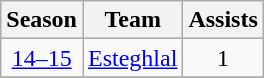<table class="wikitable" style="text-align: center;">
<tr>
<th>Season</th>
<th>Team</th>
<th>Assists</th>
</tr>
<tr>
<td><a href='#'>14–15</a></td>
<td align="left"><a href='#'>Esteghlal</a></td>
<td>1</td>
</tr>
<tr>
</tr>
</table>
